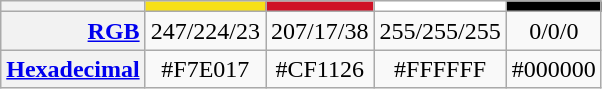<table class="wikitable" style="text-align:center">
<tr>
<th></th>
<th style="background:#F7E017"></th>
<th style="background:#CF1126"></th>
<th style="background:#FFFFFF"></th>
<th style="background:#000000"></th>
</tr>
<tr>
<th style="text-align:right"><a href='#'>RGB</a></th>
<td>247/224/23</td>
<td>207/17/38</td>
<td>255/255/255</td>
<td>0/0/0</td>
</tr>
<tr>
<th style="text-align:right"><a href='#'>Hexadecimal</a></th>
<td>#F7E017</td>
<td>#CF1126</td>
<td>#FFFFFF</td>
<td>#000000</td>
</tr>
</table>
